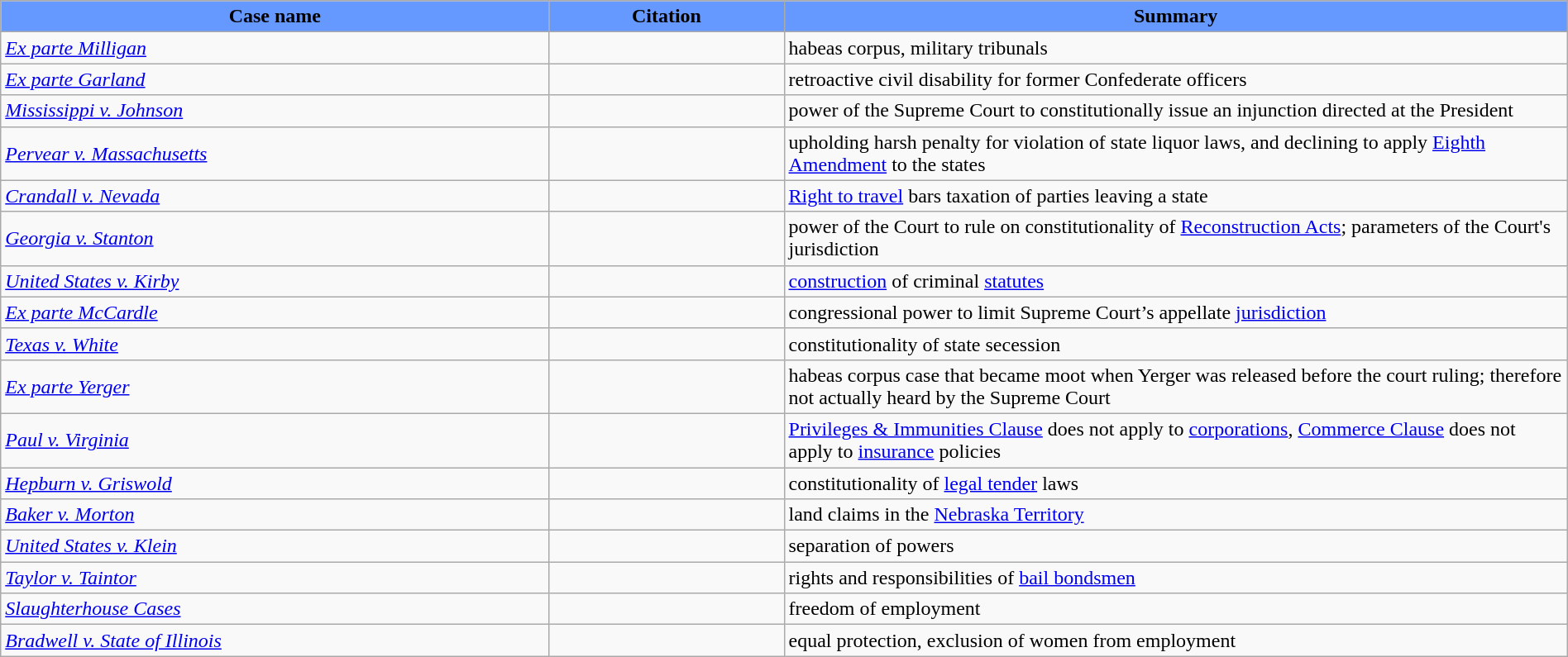<table class="wikitable" style="margin:auto;width:100%">
<tr>
<th style="background:#6699FF">Case name</th>
<th style="background:#6699FF;width:15%">Citation</th>
<th style="background:#6699FF;width:50%">Summary</th>
</tr>
<tr>
<td><em><a href='#'>Ex parte Milligan</a></em></td>
<td></td>
<td>habeas corpus, military tribunals</td>
</tr>
<tr>
<td><em><a href='#'>Ex parte Garland</a></em></td>
<td></td>
<td>retroactive civil disability for former Confederate officers</td>
</tr>
<tr>
<td><em><a href='#'>Mississippi v. Johnson</a></em></td>
<td></td>
<td>power of the Supreme Court to constitutionally issue an injunction directed at the President</td>
</tr>
<tr>
<td><em><a href='#'>Pervear v. Massachusetts</a></em></td>
<td></td>
<td>upholding harsh penalty for violation of state liquor laws, and declining to apply <a href='#'>Eighth Amendment</a> to the states</td>
</tr>
<tr>
<td><em><a href='#'>Crandall v. Nevada</a></em></td>
<td></td>
<td><a href='#'>Right to travel</a> bars taxation of parties leaving a state</td>
</tr>
<tr>
<td><em><a href='#'>Georgia v. Stanton</a></em></td>
<td></td>
<td>power of the Court to rule on constitutionality of <a href='#'>Reconstruction Acts</a>; parameters of the Court's jurisdiction</td>
</tr>
<tr>
<td><em><a href='#'>United States v. Kirby</a></em></td>
<td></td>
<td><a href='#'>construction</a> of criminal <a href='#'>statutes</a></td>
</tr>
<tr>
<td><em><a href='#'>Ex parte McCardle</a></em></td>
<td></td>
<td>congressional power to limit Supreme Court’s appellate <a href='#'>jurisdiction</a></td>
</tr>
<tr>
<td><em><a href='#'>Texas v. White</a></em></td>
<td></td>
<td>constitutionality of state secession</td>
</tr>
<tr>
<td><em><a href='#'>Ex parte Yerger</a></em></td>
<td></td>
<td>habeas corpus case that became moot when Yerger was released before the court ruling; therefore not actually heard by the Supreme Court</td>
</tr>
<tr>
<td><em><a href='#'>Paul v. Virginia</a></em></td>
<td></td>
<td><a href='#'>Privileges & Immunities Clause</a> does not apply to <a href='#'>corporations</a>, <a href='#'>Commerce Clause</a> does not apply to <a href='#'>insurance</a> policies</td>
</tr>
<tr>
<td><em><a href='#'>Hepburn v. Griswold</a></em></td>
<td></td>
<td>constitutionality of <a href='#'>legal tender</a> laws</td>
</tr>
<tr>
<td><em><a href='#'>Baker v. Morton</a></em></td>
<td></td>
<td>land claims in the <a href='#'>Nebraska Territory</a></td>
</tr>
<tr>
<td><em><a href='#'>United States v. Klein</a></em></td>
<td></td>
<td>separation of powers</td>
</tr>
<tr>
<td><em><a href='#'>Taylor v. Taintor</a></em></td>
<td></td>
<td>rights and responsibilities of <a href='#'>bail bondsmen</a></td>
</tr>
<tr>
<td><em><a href='#'>Slaughterhouse Cases</a></em></td>
<td></td>
<td>freedom of employment</td>
</tr>
<tr>
<td><em><a href='#'>Bradwell v. State of Illinois</a></em></td>
<td></td>
<td>equal protection, exclusion of women from employment</td>
</tr>
</table>
